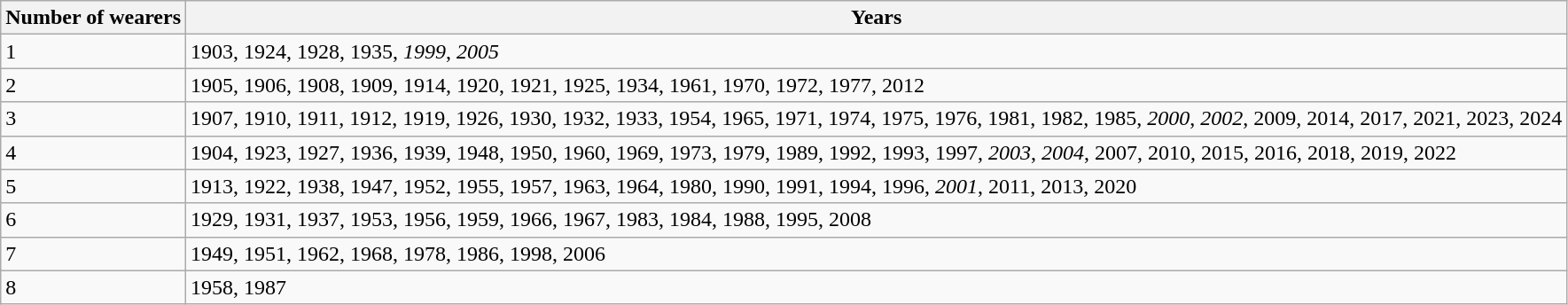<table class= "wikitable">
<tr>
<th>Number of wearers</th>
<th>Years</th>
</tr>
<tr>
<td>1</td>
<td>1903, 1924, 1928, 1935, <em>1999</em>, <em>2005</em></td>
</tr>
<tr>
<td>2</td>
<td>1905, 1906, 1908, 1909, 1914, 1920, 1921, 1925, 1934, 1961, 1970, 1972, 1977, 2012</td>
</tr>
<tr>
<td>3</td>
<td>1907, 1910, 1911, 1912, 1919, 1926, 1930, 1932, 1933, 1954, 1965, 1971, 1974, 1975, 1976, 1981, 1982, 1985, <em>2000</em>, <em>2002</em>, 2009, 2014, 2017, 2021, 2023, 2024</td>
</tr>
<tr>
<td>4</td>
<td>1904, 1923, 1927, 1936, 1939, 1948, 1950, 1960, 1969, 1973, 1979, 1989, 1992, 1993, 1997, <em>2003</em>, <em>2004</em>, 2007, 2010, 2015, 2016, 2018, 2019, 2022</td>
</tr>
<tr>
<td>5</td>
<td>1913, 1922, 1938, 1947, 1952, 1955, 1957, 1963, 1964, 1980, 1990, 1991, 1994, 1996, <em>2001</em>, 2011, 2013, 2020</td>
</tr>
<tr>
<td>6</td>
<td>1929, 1931, 1937, 1953, 1956, 1959, 1966, 1967, 1983, 1984, 1988, 1995, 2008</td>
</tr>
<tr>
<td>7</td>
<td>1949, 1951, 1962, 1968, 1978, 1986, 1998, 2006</td>
</tr>
<tr>
<td>8</td>
<td>1958, 1987</td>
</tr>
</table>
